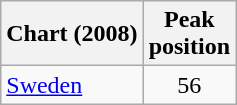<table class="wikitable">
<tr>
<th>Chart (2008)</th>
<th>Peak<br>position</th>
</tr>
<tr>
<td><a href='#'>Sweden</a></td>
<td align="center">56</td>
</tr>
</table>
